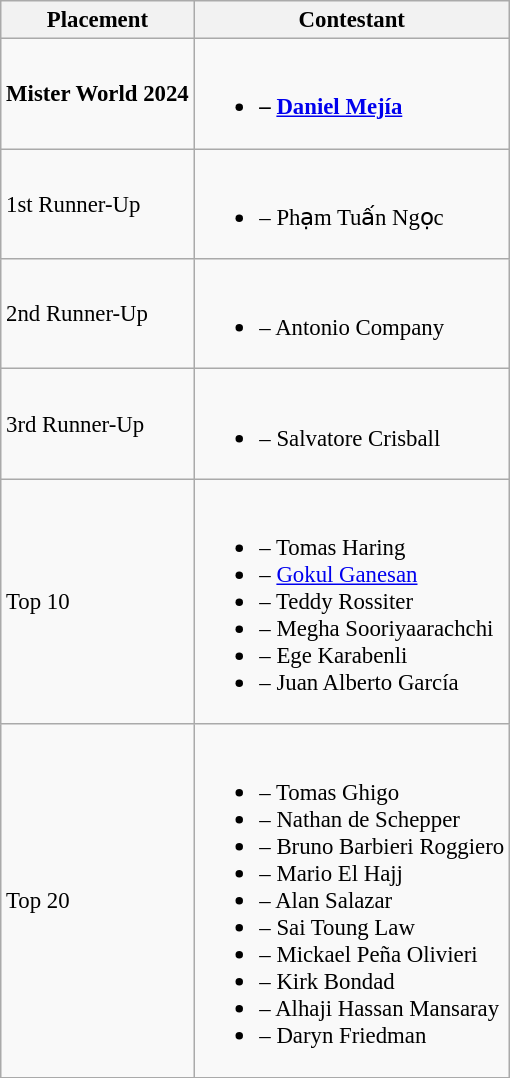<table class="wikitable sortable" style="font-size: 95%;">
<tr>
<th>Placement</th>
<th>Contestant</th>
</tr>
<tr>
<td><strong>Mister World 2024</strong></td>
<td><br><ul><li><strong> – <a href='#'>Daniel Mejía</a></strong></li></ul></td>
</tr>
<tr>
<td>1st Runner-Up</td>
<td><br><ul><li> – Phạm Tuấn Ngọc</li></ul></td>
</tr>
<tr>
<td>2nd Runner-Up</td>
<td><br><ul><li> – Antonio Company</li></ul></td>
</tr>
<tr>
<td>3rd Runner-Up</td>
<td><br><ul><li> – Salvatore Crisball</li></ul></td>
</tr>
<tr>
<td>Top 10</td>
<td><br><ul><li> – Tomas Haring</li><li> – <a href='#'>Gokul Ganesan</a></li><li> – Teddy Rossiter</li><li> – Megha Sooriyaarachchi</li><li> – Ege Karabenli</li><li> – Juan Alberto García</li></ul></td>
</tr>
<tr>
<td>Top 20</td>
<td><br><ul><li> – Tomas Ghigo</li><li> – Nathan de Schepper</li><li> – Bruno Barbieri Roggiero</li><li> – Mario El Hajj</li><li> – Alan Salazar</li><li> – Sai Toung Law</li><li> – Mickael Peña Olivieri</li><li> – Kirk Bondad</li><li> – Alhaji Hassan Mansaray</li><li> – Daryn Friedman</li></ul></td>
</tr>
</table>
